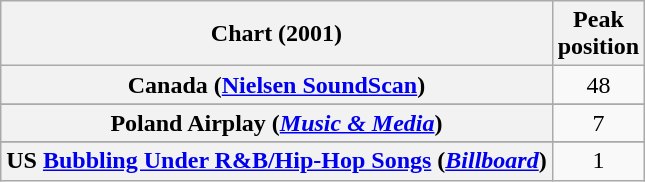<table class="wikitable sortable plainrowheaders" style="text-align:center">
<tr>
<th scope="col">Chart (2001)</th>
<th scope="col">Peak<br>position</th>
</tr>
<tr>
<th scope="row">Canada (<a href='#'>Nielsen SoundScan</a>)</th>
<td>48</td>
</tr>
<tr>
</tr>
<tr>
<th scope="row">Poland Airplay (<em><a href='#'>Music & Media</a></em>)</th>
<td>7</td>
</tr>
<tr>
</tr>
<tr>
</tr>
<tr>
</tr>
<tr>
<th scope="row">US <a href='#'>Bubbling Under R&B/Hip-Hop Songs</a> (<em><a href='#'>Billboard</a></em>)</th>
<td>1</td>
</tr>
</table>
